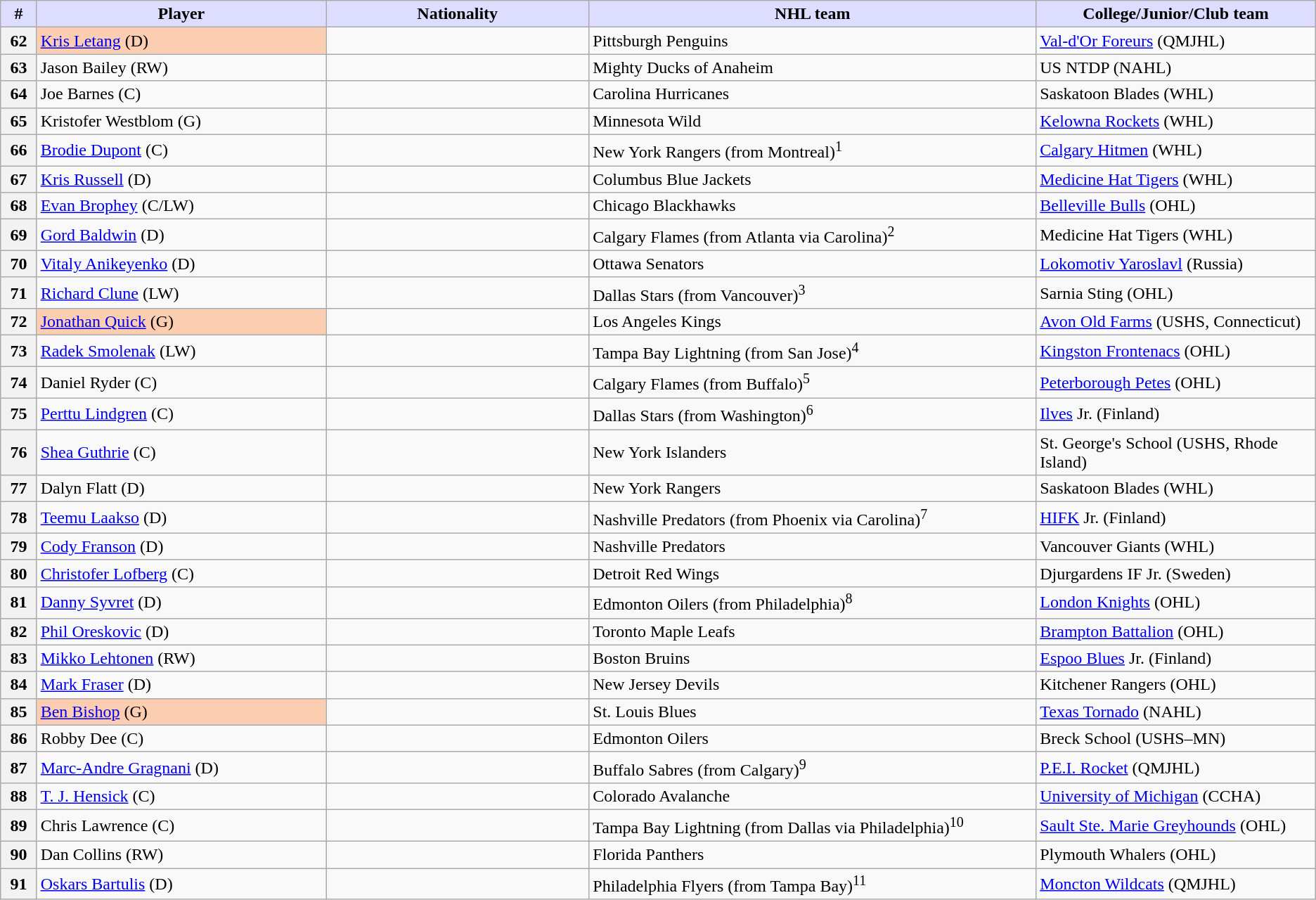<table class="wikitable">
<tr>
<th style="background:#ddf; width:2.75%;">#</th>
<th style="background:#ddf; width:22.0%;">Player</th>
<th style="background:#ddf; width:20.0%;">Nationality</th>
<th style="background:#ddf; width:34.0%;">NHL team</th>
<th style="background:#ddf; width:100.0%;">College/Junior/Club team</th>
</tr>
<tr>
<th>62</th>
<td bgcolor="#FBCEB1"><a href='#'>Kris Letang</a> (D)</td>
<td></td>
<td>Pittsburgh Penguins</td>
<td><a href='#'>Val-d'Or Foreurs</a> (QMJHL)</td>
</tr>
<tr>
<th>63</th>
<td>Jason Bailey (RW)</td>
<td></td>
<td>Mighty Ducks of Anaheim</td>
<td>US NTDP (NAHL)</td>
</tr>
<tr>
<th>64</th>
<td>Joe Barnes (C)</td>
<td></td>
<td>Carolina Hurricanes</td>
<td>Saskatoon Blades (WHL)</td>
</tr>
<tr>
<th>65</th>
<td>Kristofer Westblom (G)</td>
<td></td>
<td>Minnesota Wild</td>
<td><a href='#'>Kelowna Rockets</a> (WHL)</td>
</tr>
<tr>
<th>66</th>
<td><a href='#'>Brodie Dupont</a> (C)</td>
<td></td>
<td>New York Rangers (from Montreal)<sup>1</sup></td>
<td><a href='#'>Calgary Hitmen</a> (WHL)</td>
</tr>
<tr>
<th>67</th>
<td><a href='#'>Kris Russell</a> (D)</td>
<td></td>
<td>Columbus Blue Jackets</td>
<td><a href='#'>Medicine Hat Tigers</a> (WHL)</td>
</tr>
<tr>
<th>68</th>
<td><a href='#'>Evan Brophey</a> (C/LW)</td>
<td></td>
<td>Chicago Blackhawks</td>
<td><a href='#'>Belleville Bulls</a> (OHL)</td>
</tr>
<tr>
<th>69</th>
<td><a href='#'>Gord Baldwin</a> (D)</td>
<td></td>
<td>Calgary Flames (from Atlanta via Carolina)<sup>2</sup></td>
<td>Medicine Hat Tigers (WHL)</td>
</tr>
<tr>
<th>70</th>
<td><a href='#'>Vitaly Anikeyenko</a> (D)</td>
<td></td>
<td>Ottawa Senators</td>
<td><a href='#'>Lokomotiv Yaroslavl</a> (Russia)</td>
</tr>
<tr>
<th>71</th>
<td><a href='#'>Richard Clune</a> (LW)</td>
<td></td>
<td>Dallas Stars (from Vancouver)<sup>3</sup></td>
<td>Sarnia Sting (OHL)</td>
</tr>
<tr>
<th>72</th>
<td bgcolor="#FBCEB1"><a href='#'>Jonathan Quick</a> (G)</td>
<td></td>
<td>Los Angeles Kings</td>
<td><a href='#'>Avon Old Farms</a> (USHS, Connecticut)</td>
</tr>
<tr>
<th>73</th>
<td><a href='#'>Radek Smolenak</a> (LW)</td>
<td></td>
<td>Tampa Bay Lightning (from San Jose)<sup>4</sup></td>
<td><a href='#'>Kingston Frontenacs</a> (OHL)</td>
</tr>
<tr>
<th>74</th>
<td>Daniel Ryder (C)</td>
<td></td>
<td>Calgary Flames (from Buffalo)<sup>5</sup></td>
<td><a href='#'>Peterborough Petes</a> (OHL)</td>
</tr>
<tr>
<th>75</th>
<td><a href='#'>Perttu Lindgren</a> (C)</td>
<td></td>
<td>Dallas Stars (from Washington)<sup>6</sup></td>
<td><a href='#'>Ilves</a> Jr. (Finland)</td>
</tr>
<tr>
<th>76</th>
<td><a href='#'>Shea Guthrie</a> (C)</td>
<td></td>
<td>New York Islanders</td>
<td>St. George's School (USHS, Rhode Island)</td>
</tr>
<tr>
<th>77</th>
<td>Dalyn Flatt (D)</td>
<td></td>
<td>New York Rangers</td>
<td>Saskatoon Blades (WHL)</td>
</tr>
<tr>
<th>78</th>
<td><a href='#'>Teemu Laakso</a> (D)</td>
<td></td>
<td>Nashville Predators (from Phoenix via Carolina)<sup>7</sup></td>
<td><a href='#'>HIFK</a> Jr. (Finland)</td>
</tr>
<tr>
<th>79</th>
<td><a href='#'>Cody Franson</a> (D)</td>
<td></td>
<td>Nashville Predators</td>
<td>Vancouver Giants (WHL)</td>
</tr>
<tr>
<th>80</th>
<td><a href='#'>Christofer Lofberg</a> (C)</td>
<td></td>
<td>Detroit Red Wings</td>
<td>Djurgardens IF Jr. (Sweden)</td>
</tr>
<tr>
<th>81</th>
<td><a href='#'>Danny Syvret</a> (D)</td>
<td></td>
<td>Edmonton Oilers (from Philadelphia)<sup>8</sup></td>
<td><a href='#'>London Knights</a> (OHL)</td>
</tr>
<tr>
<th>82</th>
<td><a href='#'>Phil Oreskovic</a> (D)</td>
<td></td>
<td>Toronto Maple Leafs</td>
<td><a href='#'>Brampton Battalion</a> (OHL)</td>
</tr>
<tr>
<th>83</th>
<td><a href='#'>Mikko Lehtonen</a> (RW)</td>
<td></td>
<td>Boston Bruins</td>
<td><a href='#'>Espoo Blues</a> Jr. (Finland)</td>
</tr>
<tr>
<th>84</th>
<td><a href='#'>Mark Fraser</a> (D)</td>
<td></td>
<td>New Jersey Devils</td>
<td>Kitchener Rangers (OHL)</td>
</tr>
<tr>
<th>85</th>
<td bgcolor="#FBCEB1"><a href='#'>Ben Bishop</a> (G)</td>
<td></td>
<td>St. Louis Blues</td>
<td><a href='#'>Texas Tornado</a> (NAHL)</td>
</tr>
<tr>
<th>86</th>
<td>Robby Dee (C)</td>
<td></td>
<td>Edmonton Oilers</td>
<td>Breck School (USHS–MN)</td>
</tr>
<tr>
<th>87</th>
<td><a href='#'>Marc-Andre Gragnani</a> (D)</td>
<td></td>
<td>Buffalo Sabres (from Calgary)<sup>9</sup></td>
<td><a href='#'>P.E.I. Rocket</a> (QMJHL)</td>
</tr>
<tr>
<th>88</th>
<td><a href='#'>T. J. Hensick</a> (C)</td>
<td></td>
<td>Colorado Avalanche</td>
<td><a href='#'>University of Michigan</a> (CCHA)</td>
</tr>
<tr>
<th>89</th>
<td>Chris Lawrence (C)</td>
<td></td>
<td>Tampa Bay Lightning (from Dallas via Philadelphia)<sup>10</sup></td>
<td><a href='#'>Sault Ste. Marie Greyhounds</a> (OHL)</td>
</tr>
<tr>
<th>90</th>
<td>Dan Collins (RW)</td>
<td></td>
<td>Florida Panthers</td>
<td>Plymouth Whalers (OHL)</td>
</tr>
<tr>
<th>91</th>
<td><a href='#'>Oskars Bartulis</a> (D)</td>
<td></td>
<td>Philadelphia Flyers (from Tampa Bay)<sup>11</sup></td>
<td><a href='#'>Moncton Wildcats</a> (QMJHL)</td>
</tr>
</table>
